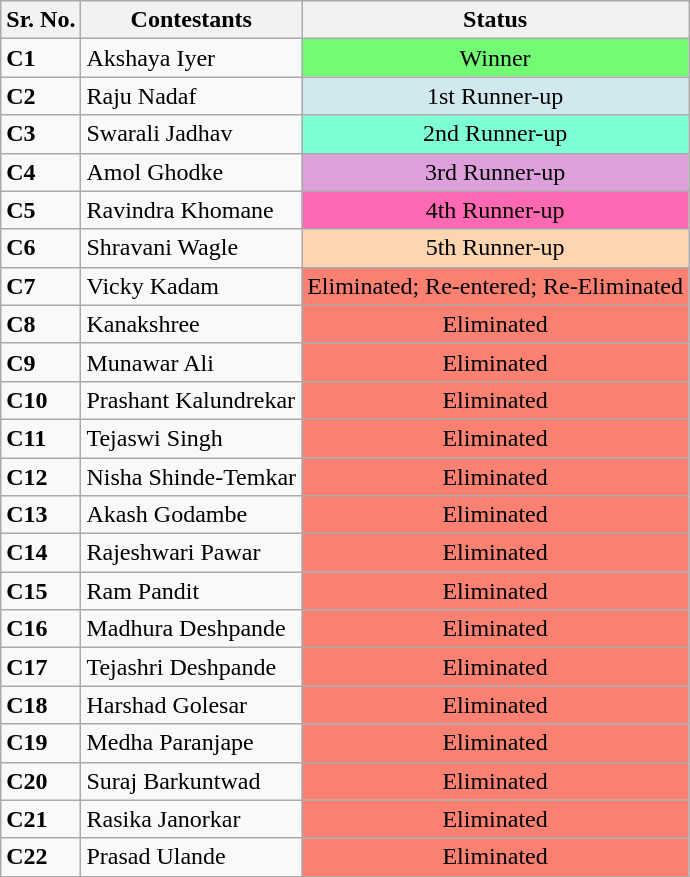<table class="wikitable">
<tr>
<th>Sr. No.</th>
<th>Contestants</th>
<th>Status</th>
</tr>
<tr>
<td><strong>C1</strong></td>
<td>Akshaya Iyer</td>
<td style="background:#73FB76; text-align:center;">Winner</td>
</tr>
<tr>
<td><strong>C2</strong></td>
<td>Raju Nadaf</td>
<td style="background:#D1E8EF; text-align:center;">1st Runner-up</td>
</tr>
<tr>
<td><strong>C3</strong></td>
<td>Swarali Jadhav</td>
<td style="background:#7FFFD4; text-align:center;">2nd Runner-up</td>
</tr>
<tr>
<td><strong>C4</strong></td>
<td>Amol Ghodke</td>
<td style="background:#DDA0DD; text-align:center;">3rd Runner-up</td>
</tr>
<tr>
<td><strong>C5</strong></td>
<td>Ravindra Khomane</td>
<td style="background:#FF69B4; text-align:center;">4th Runner-up</td>
</tr>
<tr>
<td><strong>C6</strong></td>
<td>Shravani Wagle</td>
<td style="background:#FDD5B1; text-align:center;">5th Runner-up</td>
</tr>
<tr>
<td><strong>C7</strong></td>
<td>Vicky Kadam</td>
<td style="background:salmon; text-align:center;">Eliminated; Re-entered; Re-Eliminated</td>
</tr>
<tr>
<td><strong>C8</strong></td>
<td>Kanakshree</td>
<td style="background:salmon; text-align:center;">Eliminated</td>
</tr>
<tr>
<td><strong>C9</strong></td>
<td>Munawar Ali</td>
<td style="background:salmon; text-align:center;">Eliminated</td>
</tr>
<tr>
<td><strong>C10</strong></td>
<td>Prashant Kalundrekar</td>
<td style="background:salmon; text-align:center;">Eliminated</td>
</tr>
<tr>
<td><strong>C11</strong></td>
<td>Tejaswi Singh</td>
<td style="background:salmon; text-align:center;">Eliminated</td>
</tr>
<tr>
<td><strong>C12</strong></td>
<td>Nisha Shinde-Temkar</td>
<td style="background:salmon; text-align:center;">Eliminated</td>
</tr>
<tr>
<td><strong>C13</strong></td>
<td>Akash Godambe</td>
<td style="background:salmon; text-align:center;">Eliminated</td>
</tr>
<tr>
<td><strong>C14</strong></td>
<td>Rajeshwari Pawar</td>
<td style="background:salmon; text-align:center;">Eliminated</td>
</tr>
<tr>
<td><strong>C15</strong></td>
<td>Ram Pandit</td>
<td style="background:salmon; text-align:center;">Eliminated</td>
</tr>
<tr>
<td><strong>C16</strong></td>
<td>Madhura Deshpande</td>
<td style="background:salmon; text-align:center;">Eliminated</td>
</tr>
<tr>
<td><strong>C17</strong></td>
<td>Tejashri Deshpande</td>
<td style="background:salmon; text-align:center;">Eliminated</td>
</tr>
<tr>
<td><strong>C18</strong></td>
<td>Harshad Golesar</td>
<td style="background:salmon; text-align:center;">Eliminated</td>
</tr>
<tr>
<td><strong>C19</strong></td>
<td>Medha Paranjape</td>
<td style="background:salmon; text-align:center;">Eliminated</td>
</tr>
<tr>
<td><strong>C20</strong></td>
<td>Suraj Barkuntwad</td>
<td style="background:salmon; text-align:center;">Eliminated</td>
</tr>
<tr>
<td><strong>C21</strong></td>
<td>Rasika Janorkar</td>
<td style="background:salmon; text-align:center;">Eliminated</td>
</tr>
<tr>
<td><strong>C22</strong></td>
<td>Prasad Ulande</td>
<td style="background:salmon; text-align:center;">Eliminated</td>
</tr>
</table>
